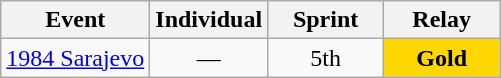<table class="wikitable" style="text-align: center;">
<tr ">
<th>Event</th>
<th style="width:70px;">Individual</th>
<th style="width:70px;">Sprint</th>
<th style="width:70px;">Relay</th>
</tr>
<tr>
<td align=left> <a href='#'>1984 Sarajevo</a></td>
<td>—</td>
<td>5th</td>
<td style="background:gold;"><strong>Gold</strong></td>
</tr>
</table>
